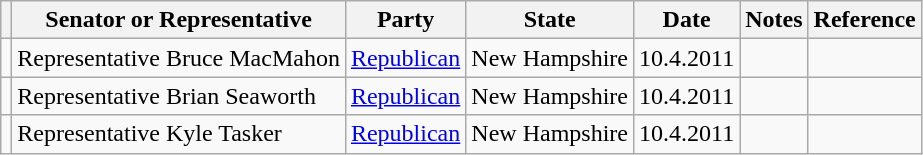<table class="wikitable sortable">
<tr valign=bottom>
<th class="unsortable"></th>
<th>Senator or Representative</th>
<th>Party</th>
<th>State</th>
<th data-sort-type="date">Date</th>
<th>Notes</th>
<th class="unsortable">Reference</th>
</tr>
<tr>
<td></td>
<td nowrap>Representative Bruce MacMahon</td>
<td><a href='#'>Republican</a></td>
<td>New Hampshire</td>
<td>10.4.2011</td>
<td></td>
<td></td>
</tr>
<tr>
<td></td>
<td nowrap>Representative Brian Seaworth</td>
<td><a href='#'>Republican</a></td>
<td>New Hampshire</td>
<td>10.4.2011</td>
<td></td>
<td></td>
</tr>
<tr>
<td></td>
<td nowrap>Representative Kyle Tasker</td>
<td><a href='#'>Republican</a></td>
<td>New Hampshire</td>
<td>10.4.2011</td>
<td></td>
<td></td>
</tr>
</table>
